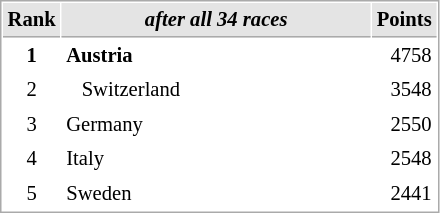<table cellspacing="1" cellpadding="3" style="border:1px solid #AAAAAA;font-size:86%">
<tr bgcolor="#E4E4E4">
<th style="border-bottom:1px solid #AAAAAA" width=10>Rank</th>
<th style="border-bottom:1px solid #AAAAAA" width=200><strong><em>after all 34 races</em></strong></th>
<th style="border-bottom:1px solid #AAAAAA" width=20>Points</th>
</tr>
<tr>
<td align="center"><strong>1</strong></td>
<td> <strong>Austria </strong></td>
<td align="right">4758</td>
</tr>
<tr>
<td align="center">2</td>
<td>   Switzerland</td>
<td align="right">3548</td>
</tr>
<tr>
<td align="center">3</td>
<td> Germany</td>
<td align="right">2550</td>
</tr>
<tr>
<td align="center">4</td>
<td> Italy</td>
<td align="right">2548</td>
</tr>
<tr>
<td align="center">5</td>
<td> Sweden</td>
<td align="right">2441</td>
</tr>
</table>
